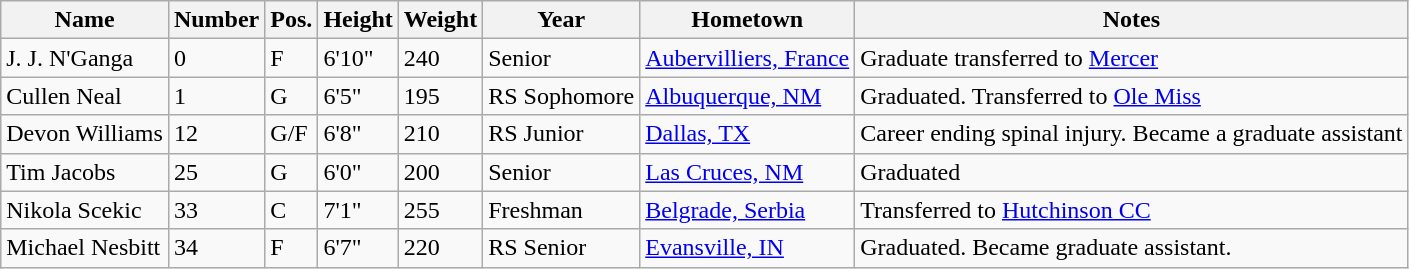<table class="wikitable sortable" border="1">
<tr>
<th>Name</th>
<th>Number</th>
<th>Pos.</th>
<th>Height</th>
<th>Weight</th>
<th>Year</th>
<th>Hometown</th>
<th class="unsortable">Notes</th>
</tr>
<tr>
<td>J. J. N'Ganga</td>
<td>0</td>
<td>F</td>
<td>6'10"</td>
<td>240</td>
<td>Senior</td>
<td><a href='#'>Aubervilliers, France</a></td>
<td>Graduate transferred to <a href='#'>Mercer</a></td>
</tr>
<tr>
<td>Cullen Neal</td>
<td>1</td>
<td>G</td>
<td>6'5"</td>
<td>195</td>
<td>RS Sophomore</td>
<td><a href='#'>Albuquerque, NM</a></td>
<td>Graduated. Transferred to <a href='#'>Ole Miss</a></td>
</tr>
<tr>
<td>Devon Williams</td>
<td>12</td>
<td>G/F</td>
<td>6'8"</td>
<td>210</td>
<td>RS Junior</td>
<td><a href='#'>Dallas, TX</a></td>
<td>Career ending spinal injury. Became a graduate assistant</td>
</tr>
<tr>
<td>Tim Jacobs</td>
<td>25</td>
<td>G</td>
<td>6'0"</td>
<td>200</td>
<td>Senior</td>
<td><a href='#'>Las Cruces, NM</a></td>
<td>Graduated</td>
</tr>
<tr>
<td>Nikola Scekic</td>
<td>33</td>
<td>C</td>
<td>7'1"</td>
<td>255</td>
<td>Freshman</td>
<td><a href='#'>Belgrade, Serbia</a></td>
<td>Transferred to <a href='#'>Hutchinson CC</a></td>
</tr>
<tr>
<td>Michael Nesbitt</td>
<td>34</td>
<td>F</td>
<td>6'7"</td>
<td>220</td>
<td>RS Senior</td>
<td><a href='#'>Evansville, IN</a></td>
<td>Graduated. Became graduate assistant.</td>
</tr>
</table>
